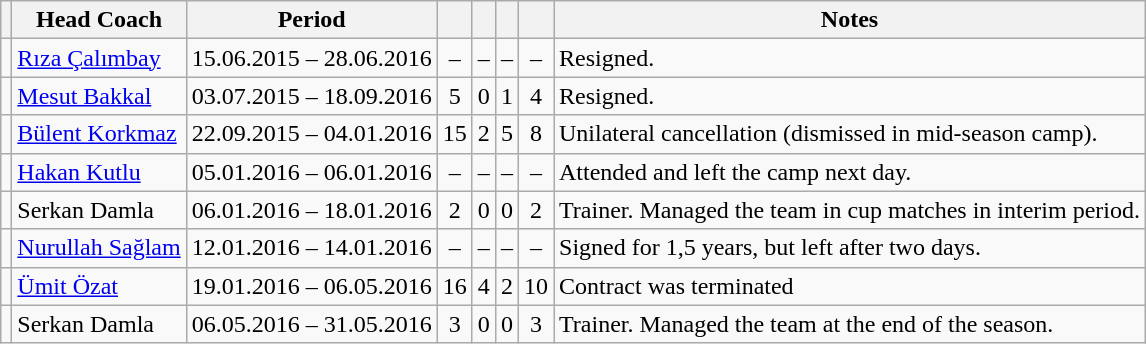<table class="wikitable" style="text-align: left;">
<tr>
<th></th>
<th>Head Coach</th>
<th>Period</th>
<th></th>
<th></th>
<th></th>
<th></th>
<th>Notes</th>
</tr>
<tr>
<td></td>
<td><a href='#'>Rıza Çalımbay</a></td>
<td>15.06.2015 – 28.06.2016</td>
<td align="center">–</td>
<td align="center">–</td>
<td align="center">–</td>
<td align="center">–</td>
<td>Resigned.</td>
</tr>
<tr>
<td></td>
<td><a href='#'>Mesut Bakkal</a></td>
<td>03.07.2015 – 18.09.2016</td>
<td align="center">5</td>
<td align="center">0</td>
<td align="center">1</td>
<td align="center">4</td>
<td>Resigned.</td>
</tr>
<tr>
<td></td>
<td><a href='#'>Bülent Korkmaz</a></td>
<td>22.09.2015 – 04.01.2016</td>
<td align="center">15</td>
<td align="center">2</td>
<td align="center">5</td>
<td align="center">8</td>
<td>Unilateral cancellation (dismissed in mid-season camp).</td>
</tr>
<tr>
<td></td>
<td><a href='#'>Hakan Kutlu</a></td>
<td>05.01.2016 – 06.01.2016</td>
<td align="center">–</td>
<td align="center">–</td>
<td align="center">–</td>
<td align="center">–</td>
<td>Attended and left the camp next day.</td>
</tr>
<tr>
<td></td>
<td>Serkan Damla</td>
<td>06.01.2016 – 18.01.2016</td>
<td align="center">2</td>
<td align="center">0</td>
<td align="center">0</td>
<td align="center">2</td>
<td>Trainer. Managed the team in cup matches in interim period.</td>
</tr>
<tr>
<td></td>
<td><a href='#'>Nurullah Sağlam</a></td>
<td>12.01.2016 – 14.01.2016</td>
<td align="center">–</td>
<td align="center">–</td>
<td align="center">–</td>
<td align="center">–</td>
<td>Signed for 1,5 years, but left after two days.</td>
</tr>
<tr>
<td></td>
<td><a href='#'>Ümit Özat</a></td>
<td>19.01.2016 – 06.05.2016</td>
<td align="center">16</td>
<td align="center">4</td>
<td align="center">2</td>
<td align="center">10</td>
<td>Contract was terminated</td>
</tr>
<tr>
<td></td>
<td>Serkan Damla</td>
<td>06.05.2016 – 31.05.2016</td>
<td align="center">3</td>
<td align="center">0</td>
<td align="center">0</td>
<td align="center">3</td>
<td>Trainer. Managed the team at the end of the season.</td>
</tr>
</table>
